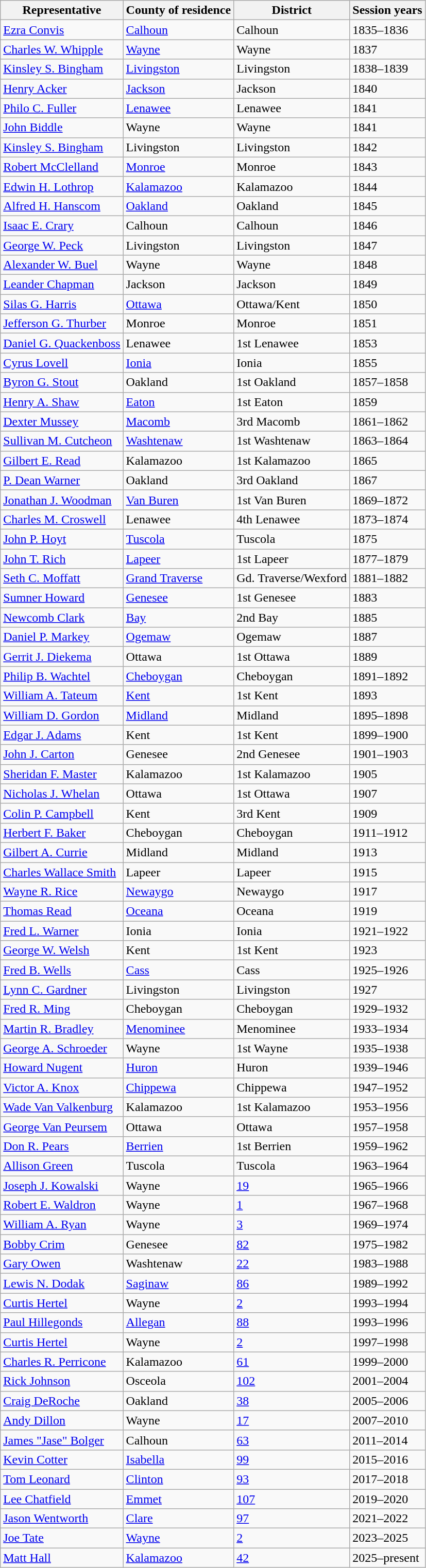<table class="wikitable">
<tr>
<th>Representative</th>
<th>County of residence</th>
<th>District</th>
<th>Session years</th>
</tr>
<tr>
<td><a href='#'>Ezra Convis</a></td>
<td><a href='#'>Calhoun</a></td>
<td>Calhoun</td>
<td>1835–1836</td>
</tr>
<tr>
<td><a href='#'>Charles W. Whipple</a></td>
<td><a href='#'>Wayne</a></td>
<td>Wayne</td>
<td>1837</td>
</tr>
<tr>
<td><a href='#'>Kinsley S. Bingham</a></td>
<td><a href='#'>Livingston</a></td>
<td>Livingston</td>
<td>1838–1839</td>
</tr>
<tr>
<td><a href='#'>Henry Acker</a></td>
<td><a href='#'>Jackson</a></td>
<td>Jackson</td>
<td>1840</td>
</tr>
<tr>
<td><a href='#'>Philo C. Fuller</a></td>
<td><a href='#'>Lenawee</a></td>
<td>Lenawee</td>
<td>1841</td>
</tr>
<tr>
<td><a href='#'>John Biddle</a></td>
<td>Wayne</td>
<td>Wayne</td>
<td>1841</td>
</tr>
<tr>
<td><a href='#'>Kinsley S. Bingham</a></td>
<td>Livingston</td>
<td>Livingston</td>
<td>1842</td>
</tr>
<tr>
<td><a href='#'>Robert McClelland</a></td>
<td><a href='#'>Monroe</a></td>
<td>Monroe</td>
<td>1843</td>
</tr>
<tr>
<td><a href='#'>Edwin H. Lothrop</a></td>
<td><a href='#'>Kalamazoo</a></td>
<td>Kalamazoo</td>
<td>1844</td>
</tr>
<tr>
<td><a href='#'>Alfred H. Hanscom</a></td>
<td><a href='#'>Oakland</a></td>
<td>Oakland</td>
<td>1845</td>
</tr>
<tr>
<td><a href='#'>Isaac E. Crary</a></td>
<td>Calhoun</td>
<td>Calhoun</td>
<td>1846</td>
</tr>
<tr>
<td><a href='#'>George W. Peck</a></td>
<td>Livingston</td>
<td>Livingston</td>
<td>1847</td>
</tr>
<tr>
<td><a href='#'>Alexander W. Buel</a></td>
<td>Wayne</td>
<td>Wayne</td>
<td>1848</td>
</tr>
<tr>
<td><a href='#'>Leander Chapman</a></td>
<td>Jackson</td>
<td>Jackson</td>
<td>1849</td>
</tr>
<tr>
<td><a href='#'>Silas G. Harris</a></td>
<td><a href='#'>Ottawa</a></td>
<td>Ottawa/Kent</td>
<td>1850</td>
</tr>
<tr>
<td><a href='#'>Jefferson G. Thurber</a></td>
<td>Monroe</td>
<td>Monroe</td>
<td>1851</td>
</tr>
<tr>
<td><a href='#'>Daniel G. Quackenboss</a></td>
<td>Lenawee</td>
<td>1st Lenawee</td>
<td>1853</td>
</tr>
<tr>
<td><a href='#'>Cyrus Lovell</a></td>
<td><a href='#'>Ionia</a></td>
<td>Ionia</td>
<td>1855</td>
</tr>
<tr>
<td><a href='#'>Byron G. Stout</a></td>
<td>Oakland</td>
<td>1st Oakland</td>
<td>1857–1858</td>
</tr>
<tr>
<td><a href='#'>Henry A. Shaw</a></td>
<td><a href='#'>Eaton</a></td>
<td>1st Eaton</td>
<td>1859</td>
</tr>
<tr>
<td><a href='#'>Dexter Mussey</a></td>
<td><a href='#'>Macomb</a></td>
<td>3rd Macomb</td>
<td>1861–1862</td>
</tr>
<tr>
<td><a href='#'>Sullivan M. Cutcheon</a></td>
<td><a href='#'>Washtenaw</a></td>
<td>1st Washtenaw</td>
<td>1863–1864</td>
</tr>
<tr>
<td><a href='#'>Gilbert E. Read</a></td>
<td>Kalamazoo</td>
<td>1st Kalamazoo</td>
<td>1865</td>
</tr>
<tr>
<td><a href='#'>P. Dean Warner</a></td>
<td>Oakland</td>
<td>3rd Oakland</td>
<td>1867</td>
</tr>
<tr>
<td><a href='#'>Jonathan J. Woodman</a></td>
<td><a href='#'>Van Buren</a></td>
<td>1st Van Buren</td>
<td>1869–1872</td>
</tr>
<tr>
<td><a href='#'>Charles M. Croswell</a></td>
<td>Lenawee</td>
<td>4th Lenawee</td>
<td>1873–1874</td>
</tr>
<tr>
<td><a href='#'>John P. Hoyt</a></td>
<td><a href='#'>Tuscola</a></td>
<td>Tuscola</td>
<td>1875</td>
</tr>
<tr>
<td><a href='#'>John T. Rich</a></td>
<td><a href='#'>Lapeer</a></td>
<td>1st Lapeer</td>
<td>1877–1879</td>
</tr>
<tr>
<td><a href='#'>Seth C. Moffatt</a></td>
<td><a href='#'>Grand Traverse</a></td>
<td>Gd. Traverse/Wexford</td>
<td>1881–1882</td>
</tr>
<tr>
<td><a href='#'>Sumner Howard</a></td>
<td><a href='#'>Genesee</a></td>
<td>1st Genesee</td>
<td>1883</td>
</tr>
<tr>
<td><a href='#'>Newcomb Clark</a></td>
<td><a href='#'>Bay</a></td>
<td>2nd Bay</td>
<td>1885</td>
</tr>
<tr>
<td><a href='#'>Daniel P. Markey</a></td>
<td><a href='#'>Ogemaw</a></td>
<td>Ogemaw</td>
<td>1887</td>
</tr>
<tr>
<td><a href='#'>Gerrit J. Diekema</a></td>
<td>Ottawa</td>
<td>1st Ottawa</td>
<td>1889</td>
</tr>
<tr>
<td><a href='#'>Philip B. Wachtel</a></td>
<td><a href='#'>Cheboygan</a></td>
<td>Cheboygan</td>
<td>1891–1892</td>
</tr>
<tr>
<td><a href='#'>William A. Tateum</a></td>
<td><a href='#'>Kent</a></td>
<td>1st Kent</td>
<td>1893</td>
</tr>
<tr>
<td><a href='#'>William D. Gordon</a></td>
<td><a href='#'>Midland</a></td>
<td>Midland</td>
<td>1895–1898</td>
</tr>
<tr>
<td><a href='#'>Edgar J. Adams</a></td>
<td>Kent</td>
<td>1st Kent</td>
<td>1899–1900</td>
</tr>
<tr>
<td><a href='#'>John J. Carton</a></td>
<td>Genesee</td>
<td>2nd Genesee</td>
<td>1901–1903</td>
</tr>
<tr>
<td><a href='#'>Sheridan F. Master</a></td>
<td>Kalamazoo</td>
<td>1st Kalamazoo</td>
<td>1905</td>
</tr>
<tr>
<td><a href='#'>Nicholas J. Whelan</a></td>
<td>Ottawa</td>
<td>1st Ottawa</td>
<td>1907</td>
</tr>
<tr>
<td><a href='#'>Colin P. Campbell</a></td>
<td>Kent</td>
<td>3rd Kent</td>
<td>1909</td>
</tr>
<tr>
<td><a href='#'>Herbert F. Baker</a></td>
<td>Cheboygan</td>
<td>Cheboygan</td>
<td>1911–1912</td>
</tr>
<tr>
<td><a href='#'>Gilbert A. Currie</a></td>
<td>Midland</td>
<td>Midland</td>
<td>1913</td>
</tr>
<tr>
<td><a href='#'>Charles Wallace Smith</a></td>
<td>Lapeer</td>
<td>Lapeer</td>
<td>1915</td>
</tr>
<tr>
<td><a href='#'>Wayne R. Rice</a></td>
<td><a href='#'>Newaygo</a></td>
<td>Newaygo</td>
<td>1917</td>
</tr>
<tr>
<td><a href='#'>Thomas Read</a></td>
<td><a href='#'>Oceana</a></td>
<td>Oceana</td>
<td>1919</td>
</tr>
<tr>
<td><a href='#'>Fred L. Warner</a></td>
<td>Ionia</td>
<td>Ionia</td>
<td>1921–1922</td>
</tr>
<tr>
<td><a href='#'>George W. Welsh</a></td>
<td>Kent</td>
<td>1st Kent</td>
<td>1923</td>
</tr>
<tr>
<td><a href='#'>Fred B. Wells</a></td>
<td><a href='#'>Cass</a></td>
<td>Cass</td>
<td>1925–1926</td>
</tr>
<tr>
<td><a href='#'>Lynn C. Gardner</a></td>
<td>Livingston</td>
<td>Livingston</td>
<td>1927</td>
</tr>
<tr>
<td><a href='#'>Fred R. Ming</a></td>
<td>Cheboygan</td>
<td>Cheboygan</td>
<td>1929–1932</td>
</tr>
<tr>
<td><a href='#'>Martin R. Bradley</a></td>
<td><a href='#'>Menominee</a></td>
<td>Menominee</td>
<td>1933–1934</td>
</tr>
<tr>
<td><a href='#'>George A. Schroeder</a></td>
<td>Wayne</td>
<td>1st Wayne</td>
<td>1935–1938</td>
</tr>
<tr>
<td><a href='#'>Howard Nugent</a></td>
<td><a href='#'>Huron</a></td>
<td>Huron</td>
<td>1939–1946</td>
</tr>
<tr>
<td><a href='#'>Victor A. Knox</a></td>
<td><a href='#'>Chippewa</a></td>
<td>Chippewa</td>
<td>1947–1952</td>
</tr>
<tr>
<td><a href='#'>Wade Van Valkenburg</a></td>
<td>Kalamazoo</td>
<td>1st Kalamazoo</td>
<td>1953–1956</td>
</tr>
<tr>
<td><a href='#'>George Van Peursem</a></td>
<td>Ottawa</td>
<td>Ottawa</td>
<td>1957–1958</td>
</tr>
<tr>
<td><a href='#'>Don R. Pears</a></td>
<td><a href='#'>Berrien</a></td>
<td>1st Berrien</td>
<td>1959–1962</td>
</tr>
<tr>
<td><a href='#'>Allison Green</a></td>
<td>Tuscola</td>
<td>Tuscola</td>
<td>1963–1964</td>
</tr>
<tr>
<td><a href='#'>Joseph J. Kowalski</a></td>
<td>Wayne</td>
<td><a href='#'>19</a></td>
<td>1965–1966</td>
</tr>
<tr>
<td><a href='#'>Robert E. Waldron</a></td>
<td>Wayne</td>
<td><a href='#'>1</a></td>
<td>1967–1968</td>
</tr>
<tr>
<td><a href='#'>William A. Ryan</a></td>
<td>Wayne</td>
<td><a href='#'>3</a></td>
<td>1969–1974</td>
</tr>
<tr>
<td><a href='#'>Bobby Crim</a></td>
<td>Genesee</td>
<td><a href='#'>82</a></td>
<td>1975–1982</td>
</tr>
<tr>
<td><a href='#'>Gary Owen</a></td>
<td>Washtenaw</td>
<td><a href='#'>22</a></td>
<td>1983–1988</td>
</tr>
<tr>
<td><a href='#'>Lewis N. Dodak</a></td>
<td><a href='#'>Saginaw</a></td>
<td><a href='#'>86</a></td>
<td>1989–1992</td>
</tr>
<tr>
<td><a href='#'>Curtis Hertel</a></td>
<td>Wayne</td>
<td><a href='#'>2</a></td>
<td>1993–1994</td>
</tr>
<tr>
<td><a href='#'>Paul Hillegonds</a></td>
<td><a href='#'>Allegan</a></td>
<td><a href='#'>88</a></td>
<td>1993–1996</td>
</tr>
<tr>
<td><a href='#'>Curtis Hertel</a></td>
<td>Wayne</td>
<td><a href='#'>2</a></td>
<td>1997–1998</td>
</tr>
<tr>
<td><a href='#'>Charles R. Perricone</a></td>
<td>Kalamazoo</td>
<td><a href='#'>61</a></td>
<td>1999–2000</td>
</tr>
<tr>
<td><a href='#'>Rick Johnson</a></td>
<td>Osceola</td>
<td><a href='#'>102</a></td>
<td>2001–2004</td>
</tr>
<tr>
<td><a href='#'>Craig DeRoche</a></td>
<td>Oakland</td>
<td><a href='#'>38</a></td>
<td>2005–2006</td>
</tr>
<tr>
<td><a href='#'>Andy Dillon</a></td>
<td>Wayne</td>
<td><a href='#'>17</a></td>
<td>2007–2010</td>
</tr>
<tr>
<td><a href='#'>James "Jase" Bolger</a></td>
<td>Calhoun</td>
<td><a href='#'>63</a></td>
<td>2011–2014</td>
</tr>
<tr>
<td><a href='#'>Kevin Cotter</a></td>
<td><a href='#'>Isabella</a></td>
<td><a href='#'>99</a></td>
<td>2015–2016</td>
</tr>
<tr>
<td><a href='#'>Tom Leonard</a></td>
<td><a href='#'>Clinton</a></td>
<td><a href='#'>93</a></td>
<td>2017–2018</td>
</tr>
<tr>
<td><a href='#'>Lee Chatfield</a></td>
<td><a href='#'>Emmet</a></td>
<td><a href='#'>107</a></td>
<td>2019–2020</td>
</tr>
<tr>
<td><a href='#'>Jason Wentworth</a></td>
<td><a href='#'>Clare</a></td>
<td><a href='#'>97</a></td>
<td>2021–2022</td>
</tr>
<tr>
<td><a href='#'>Joe Tate</a></td>
<td><a href='#'>Wayne</a></td>
<td><a href='#'>2</a></td>
<td>2023–2025</td>
</tr>
<tr>
<td><a href='#'>Matt Hall</a></td>
<td><a href='#'>Kalamazoo</a></td>
<td><a href='#'>42</a></td>
<td>2025–present</td>
</tr>
</table>
